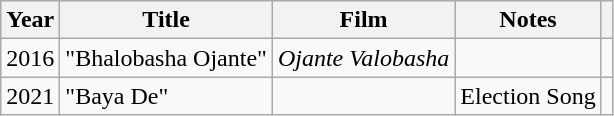<table class="wikitable">
<tr>
<th>Year</th>
<th>Title</th>
<th>Film</th>
<th>Notes</th>
<th></th>
</tr>
<tr>
<td>2016</td>
<td>"Bhalobasha Ojante"</td>
<td><em>Ojante Valobasha</em></td>
<td></td>
<td></td>
</tr>
<tr>
<td>2021</td>
<td>"Baya De"</td>
<td></td>
<td>Election Song</td>
<td></td>
</tr>
</table>
